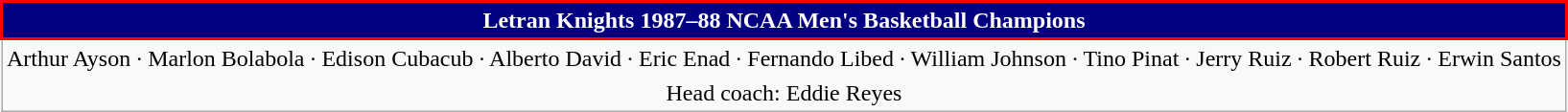<table class="wikitable" style="text-align: center">
<tr>
<th style = "background:#020080; border:2px solid red; color:white">Letran Knights 1987–88 NCAA Men's Basketball Champions</th>
</tr>
<tr>
<td style="border-style: none none none none;">Arthur Ayson · Marlon Bolabola · Edison Cubacub · Alberto David · Eric Enad · Fernando Libed · William Johnson · Tino Pinat · Jerry Ruiz · Robert Ruiz · Erwin Santos</td>
</tr>
<tr>
<td style="border-style: none none none none;">Head coach: Eddie Reyes</td>
</tr>
</table>
